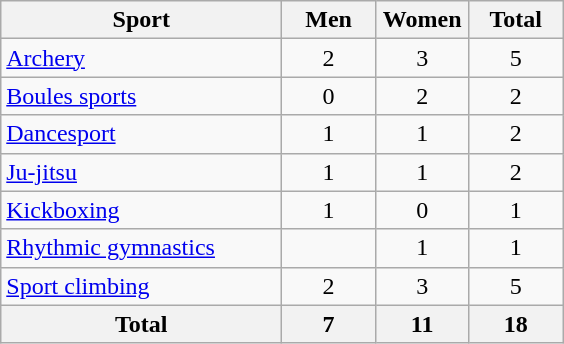<table class="wikitable sortable" style="text-align:center;">
<tr>
<th width=180>Sport</th>
<th width=55>Men</th>
<th width=55>Women</th>
<th width=55>Total</th>
</tr>
<tr>
<td align=left><a href='#'>Archery</a></td>
<td>2</td>
<td>3</td>
<td>5</td>
</tr>
<tr>
<td align=left><a href='#'>Boules sports</a></td>
<td>0</td>
<td>2</td>
<td>2</td>
</tr>
<tr>
<td align=left><a href='#'>Dancesport</a></td>
<td>1</td>
<td>1</td>
<td>2</td>
</tr>
<tr>
<td align=left><a href='#'>Ju-jitsu</a></td>
<td>1</td>
<td>1</td>
<td>2</td>
</tr>
<tr>
<td align=left><a href='#'>Kickboxing</a></td>
<td>1</td>
<td>0</td>
<td>1</td>
</tr>
<tr>
<td align=left><a href='#'>Rhythmic gymnastics</a></td>
<td></td>
<td>1</td>
<td>1</td>
</tr>
<tr>
<td align=left><a href='#'>Sport climbing</a></td>
<td>2</td>
<td>3</td>
<td>5</td>
</tr>
<tr>
<th>Total</th>
<th>7</th>
<th>11</th>
<th>18</th>
</tr>
</table>
